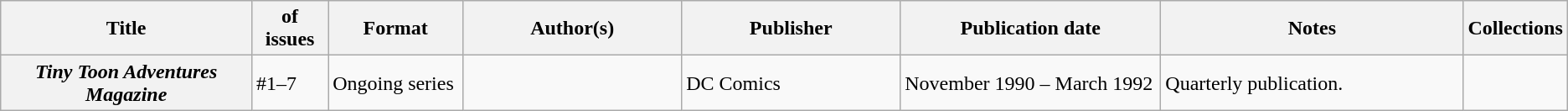<table class="wikitable">
<tr>
<th>Title</th>
<th style="width:40pt"> of issues</th>
<th style="width:75pt">Format</th>
<th style="width:125pt">Author(s)</th>
<th style="width:125pt">Publisher</th>
<th style="width:150pt">Publication date</th>
<th style="width:175pt">Notes</th>
<th>Collections</th>
</tr>
<tr>
<th><em>Tiny Toon Adventures Magazine</em></th>
<td>#1–7</td>
<td>Ongoing series</td>
<td></td>
<td>DC Comics</td>
<td>November 1990 – March 1992</td>
<td>Quarterly publication.</td>
<td></td>
</tr>
</table>
